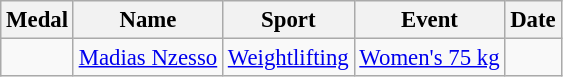<table class="wikitable sortable"  style="font-size:95%">
<tr>
<th scope="col">Medal</th>
<th scope="col">Name</th>
<th scope="col">Sport</th>
<th scope="col">Event</th>
<th scope="col">Date</th>
</tr>
<tr>
<td></td>
<td><a href='#'>Madias Nzesso</a></td>
<td><a href='#'>Weightlifting</a></td>
<td><a href='#'>Women's 75 kg</a></td>
<td></td>
</tr>
</table>
